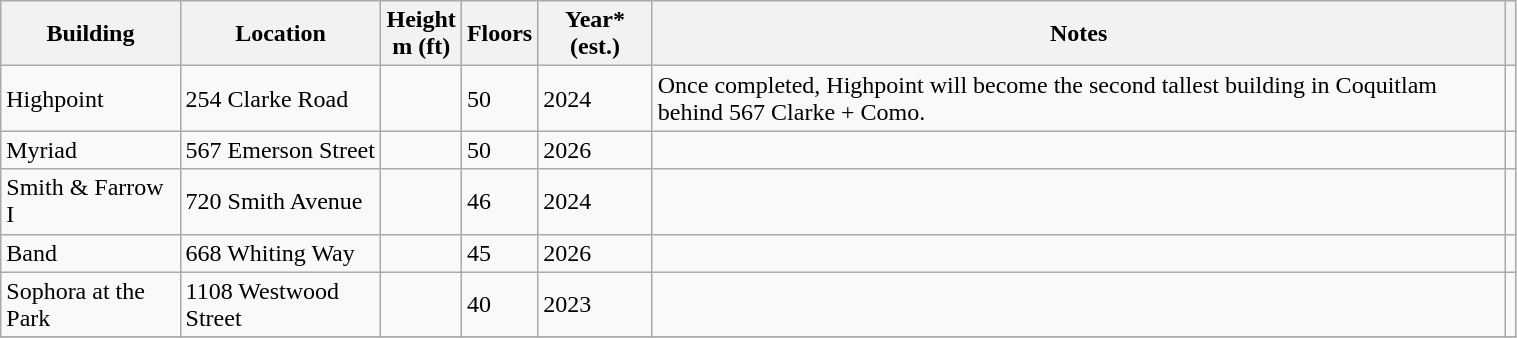<table class="wikitable sortable" width="80%">
<tr>
<th>Building</th>
<th>Location</th>
<th>Height <br>m (ft)</th>
<th>Floors</th>
<th>Year* (est.)</th>
<th class="unsortable">Notes</th>
<th class="unsortable"></th>
</tr>
<tr>
<td>Highpoint</td>
<td>254 Clarke Road</td>
<td></td>
<td>50</td>
<td>2024</td>
<td>Once completed, Highpoint will become the second tallest building in Coquitlam behind 567 Clarke + Como.</td>
<td></td>
</tr>
<tr>
<td>Myriad</td>
<td>567 Emerson Street</td>
<td></td>
<td>50</td>
<td>2026</td>
<td></td>
<td></td>
</tr>
<tr>
<td>Smith & Farrow I</td>
<td>720 Smith Avenue</td>
<td></td>
<td>46</td>
<td>2024</td>
<td></td>
<td></td>
</tr>
<tr>
<td>Band</td>
<td>668 Whiting Way</td>
<td></td>
<td>45</td>
<td>2026</td>
<td></td>
<td></td>
</tr>
<tr>
<td>Sophora at the Park</td>
<td>1108 Westwood Street</td>
<td></td>
<td>40</td>
<td>2023</td>
<td></td>
<td></td>
</tr>
<tr>
</tr>
</table>
